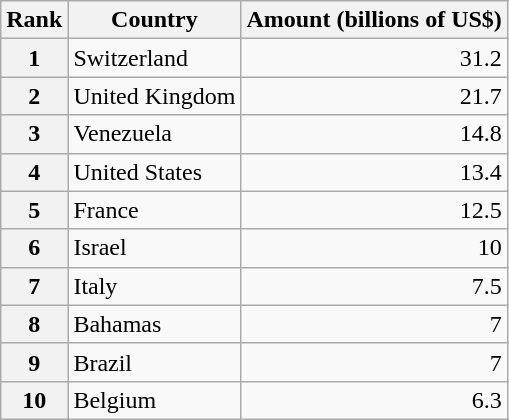<table class="wikitable">
<tr>
<th scope="col">Rank</th>
<th scope="col">Country</th>
<th scope="col">Amount (billions of US$)</th>
</tr>
<tr>
<th scope="row">1</th>
<td>Switzerland</td>
<td style="text-align:right">31.2</td>
</tr>
<tr>
<th scope="row">2</th>
<td>United Kingdom</td>
<td style="text-align:right">21.7</td>
</tr>
<tr>
<th scope="row">3</th>
<td>Venezuela</td>
<td style="text-align:right">14.8</td>
</tr>
<tr>
<th scope="row">4</th>
<td>United States</td>
<td style="text-align:right">13.4</td>
</tr>
<tr>
<th scope="row">5</th>
<td>France</td>
<td style="text-align:right">12.5</td>
</tr>
<tr>
<th scope="row">6</th>
<td>Israel</td>
<td style="text-align:right">10</td>
</tr>
<tr>
<th scope="row">7</th>
<td>Italy</td>
<td style="text-align:right">7.5</td>
</tr>
<tr>
<th scope="row">8</th>
<td>Bahamas</td>
<td style="text-align:right">7</td>
</tr>
<tr>
<th scope="row">9</th>
<td>Brazil</td>
<td style="text-align:right">7</td>
</tr>
<tr>
<th scope="row">10</th>
<td>Belgium</td>
<td style="text-align:right">6.3</td>
</tr>
</table>
